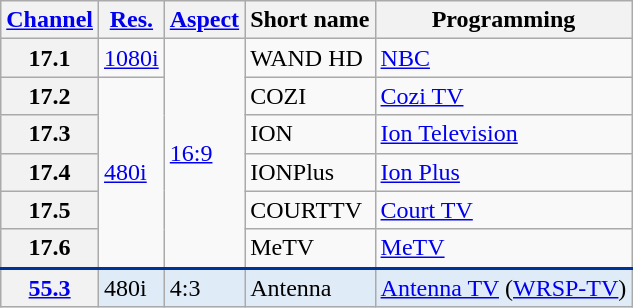<table class="wikitable">
<tr>
<th scope = "col"><a href='#'>Channel</a></th>
<th scope = "col"><a href='#'>Res.</a></th>
<th scope = "col"><a href='#'>Aspect</a></th>
<th scope = "col">Short name</th>
<th scope = "col">Programming</th>
</tr>
<tr>
<th scope = "row">17.1</th>
<td><a href='#'>1080i</a></td>
<td rowspan=6><a href='#'>16:9</a></td>
<td>WAND HD</td>
<td><a href='#'>NBC</a></td>
</tr>
<tr>
<th scope = "row">17.2</th>
<td rowspan=5><a href='#'>480i</a></td>
<td>COZI</td>
<td><a href='#'>Cozi TV</a></td>
</tr>
<tr>
<th scope = "row">17.3</th>
<td>ION</td>
<td><a href='#'>Ion Television</a></td>
</tr>
<tr>
<th scope = "row">17.4</th>
<td>IONPlus</td>
<td><a href='#'>Ion Plus</a></td>
</tr>
<tr>
<th scope = "row">17.5</th>
<td>COURTTV</td>
<td><a href='#'>Court TV</a></td>
</tr>
<tr>
<th scope = "row">17.6</th>
<td>MeTV</td>
<td><a href='#'>MeTV</a></td>
</tr>
<tr style="background-color:#DFEBF6; border-top: 2px solid #003399;">
<th scope = "row"><a href='#'>55.3</a></th>
<td>480i</td>
<td>4:3</td>
<td>Antenna</td>
<td><a href='#'>Antenna TV</a> (<a href='#'>WRSP-TV</a>)</td>
</tr>
</table>
